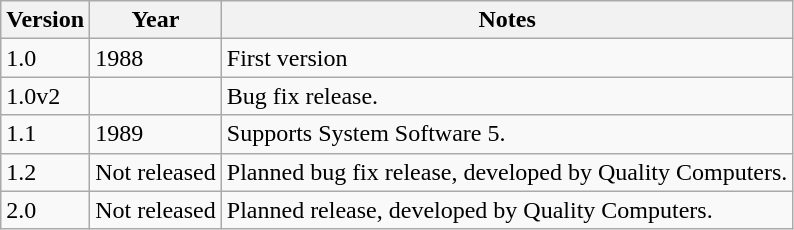<table class="wikitable">
<tr>
<th>Version</th>
<th>Year</th>
<th>Notes</th>
</tr>
<tr>
<td>1.0</td>
<td>1988</td>
<td>First version</td>
</tr>
<tr>
<td>1.0v2</td>
<td></td>
<td>Bug fix release.</td>
</tr>
<tr>
<td>1.1</td>
<td>1989</td>
<td>Supports System Software 5.</td>
</tr>
<tr>
<td>1.2</td>
<td>Not released</td>
<td>Planned bug fix release, developed by Quality Computers.</td>
</tr>
<tr>
<td>2.0</td>
<td>Not released</td>
<td>Planned release, developed by Quality Computers.</td>
</tr>
</table>
